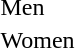<table>
<tr>
<td>Men</td>
<td></td>
<td></td>
<td></td>
</tr>
<tr>
<td>Women</td>
<td></td>
<td></td>
<td></td>
</tr>
</table>
